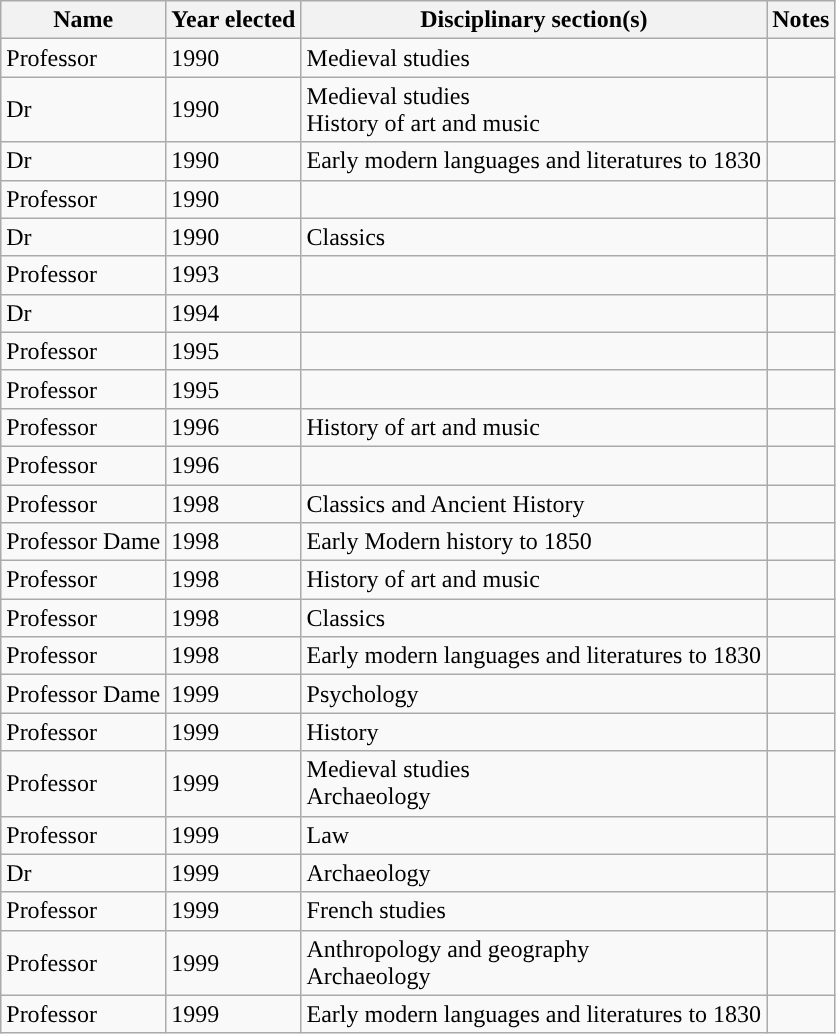<table class="wikitable sortable">
<tr>
<th>Name</th>
<th>Year elected</th>
<th>Disciplinary section(s)</th>
<th>Notes</th>
</tr>
<tr>
<td>Professor </td>
<td>1990</td>
<td>Medieval studies</td>
<td></td>
</tr>
<tr>
<td data-sort-value="Professor Bent, Margaret">Dr </td>
<td>1990</td>
<td>Medieval studies <br> History of art and music</td>
<td></td>
</tr>
<tr>
<td data-sort-value="Professor Hellinga, Lotte">Dr </td>
<td>1990</td>
<td>Early modern languages and literatures to 1830</td>
<td></td>
</tr>
<tr>
<td>Professor </td>
<td>1990</td>
<td></td>
<td></td>
</tr>
<tr>
<td data-sort-value="Professor West, Stephanie">Dr </td>
<td>1990</td>
<td>Classics</td>
<td></td>
</tr>
<tr>
<td>Professor </td>
<td>1993</td>
<td></td>
<td></td>
</tr>
<tr>
<td data-sort-value="Professor Bammel, Caroline">Dr </td>
<td>1994</td>
<td></td>
<td></td>
</tr>
<tr>
<td>Professor </td>
<td>1995</td>
<td></td>
<td></td>
</tr>
<tr>
<td>Professor </td>
<td>1995</td>
<td></td>
<td></td>
</tr>
<tr>
<td>Professor </td>
<td>1996</td>
<td>History of art and music</td>
<td></td>
</tr>
<tr>
<td>Professor </td>
<td>1996</td>
<td></td>
<td></td>
</tr>
<tr>
<td>Professor </td>
<td>1998</td>
<td>Classics and Ancient History</td>
<td></td>
</tr>
<tr>
<td>Professor Dame </td>
<td>1998</td>
<td>Early Modern history to 1850</td>
<td></td>
</tr>
<tr>
<td>Professor </td>
<td>1998</td>
<td>History of art and music</td>
<td></td>
</tr>
<tr>
<td>Professor </td>
<td>1998</td>
<td>Classics</td>
<td></td>
</tr>
<tr>
<td>Professor </td>
<td>1998</td>
<td>Early modern languages and literatures to 1830</td>
<td></td>
</tr>
<tr>
<td>Professor Dame </td>
<td>1999</td>
<td>Psychology</td>
<td></td>
</tr>
<tr>
<td>Professor </td>
<td>1999</td>
<td>History</td>
<td></td>
</tr>
<tr>
<td>Professor </td>
<td>1999</td>
<td>Medieval studies <br> Archaeology</td>
<td></td>
</tr>
<tr>
<td>Professor </td>
<td>1999</td>
<td>Law</td>
<td></td>
</tr>
<tr>
<td data-sort-value="Professor Herrman, Georgina">Dr </td>
<td>1999</td>
<td>Archaeology</td>
<td></td>
</tr>
<tr>
<td>Professor </td>
<td>1999</td>
<td>French studies</td>
<td></td>
</tr>
<tr>
<td>Professor </td>
<td>1999</td>
<td>Anthropology and geography <br> Archaeology</td>
<td></td>
</tr>
<tr>
<td>Professor </td>
<td>1999</td>
<td>Early modern languages and literatures to 1830</td>
<td></td>
</tr>
</table>
